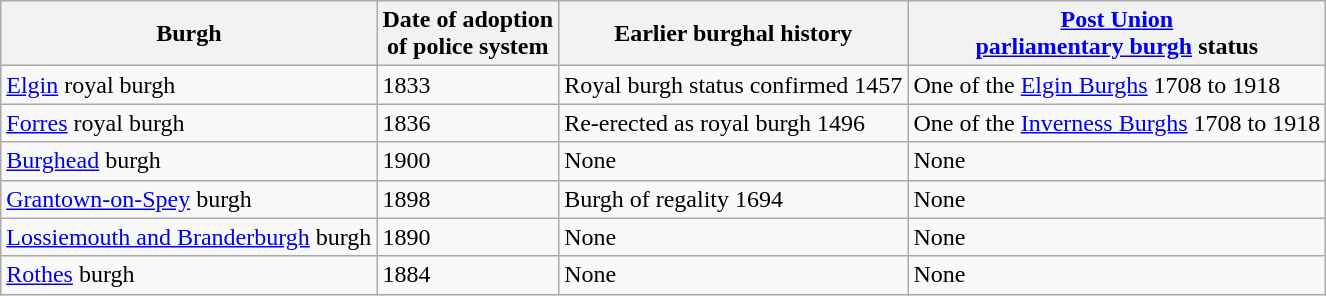<table class="wikitable">
<tr>
<th>Burgh</th>
<th>Date of adoption <br> of police system</th>
<th>Earlier burghal history</th>
<th><a href='#'>Post Union</a> <br> <a href='#'>parliamentary burgh</a> status</th>
</tr>
<tr>
<td><a href='#'>Elgin</a> royal burgh</td>
<td>1833</td>
<td>Royal burgh status confirmed 1457</td>
<td>One of the <a href='#'>Elgin Burghs</a> 1708 to 1918</td>
</tr>
<tr>
<td><a href='#'>Forres</a> royal burgh</td>
<td>1836</td>
<td>Re-erected as royal burgh 1496</td>
<td>One of the <a href='#'>Inverness Burghs</a> 1708 to 1918</td>
</tr>
<tr>
<td><a href='#'>Burghead</a> burgh</td>
<td>1900</td>
<td>None</td>
<td>None</td>
</tr>
<tr>
<td><a href='#'>Grantown-on-Spey</a> burgh</td>
<td>1898</td>
<td>Burgh of regality 1694</td>
<td>None</td>
</tr>
<tr>
<td><a href='#'>Lossiemouth and Branderburgh</a> burgh</td>
<td>1890</td>
<td>None</td>
<td>None</td>
</tr>
<tr>
<td><a href='#'>Rothes</a> burgh</td>
<td>1884</td>
<td>None</td>
<td>None</td>
</tr>
</table>
